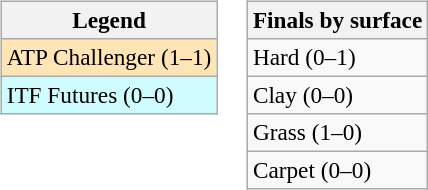<table>
<tr valign=top>
<td><br><table class=wikitable style=font-size:97%>
<tr>
<th>Legend</th>
</tr>
<tr bgcolor=moccasin>
<td>ATP Challenger (1–1)</td>
</tr>
<tr bgcolor=cffcff>
<td>ITF Futures (0–0)</td>
</tr>
</table>
</td>
<td><br><table class=wikitable style=font-size:97%>
<tr>
<th>Finals by surface</th>
</tr>
<tr>
<td>Hard (0–1)</td>
</tr>
<tr>
<td>Clay (0–0)</td>
</tr>
<tr>
<td>Grass (1–0)</td>
</tr>
<tr>
<td>Carpet (0–0)</td>
</tr>
</table>
</td>
</tr>
</table>
